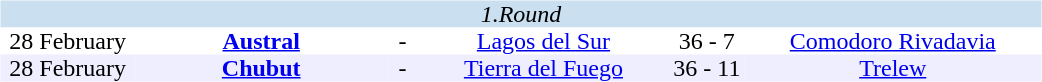<table width=700>
<tr>
<td width=700 valign="top"><br><table border=0 cellspacing=0 cellpadding=0 style="font-size: 100%; border-collapse: collapse;" width=100%>
<tr bgcolor="#CADFF0">
<td style="font-size:100%"; align="center" colspan="6"><em>1.Round</em></td>
</tr>
<tr align=center bgcolor=#FFFFFF>
<td width=90>28 February</td>
<td width=170><strong><a href='#'>Austral</a></strong></td>
<td width=20>-</td>
<td width=170><a href='#'>Lagos del Sur</a></td>
<td width=50>36 - 7</td>
<td width=200><a href='#'>Comodoro Rivadavia</a></td>
</tr>
<tr align=center bgcolor=#EEEEFF>
<td width=90>28 February</td>
<td width=170><strong><a href='#'>Chubut</a></strong></td>
<td width=20>-</td>
<td width=170><a href='#'>Tierra del Fuego</a></td>
<td width=50>36 - 11</td>
<td width=200><a href='#'>Trelew</a></td>
</tr>
</table>
</td>
</tr>
</table>
